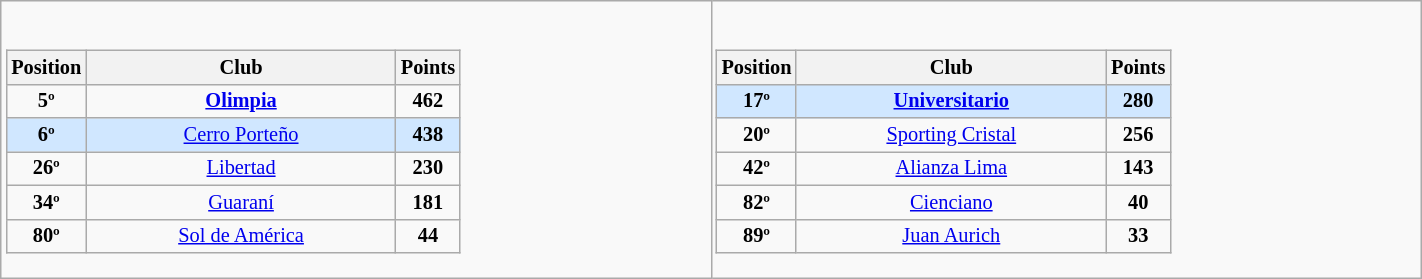<table class="wikitable" style="font-size:85%" width="75%">
<tr>
<td><br><table class="wikitable" style="text-align:center">
<tr>
<th>Position</th>
<th width="200px">Club</th>
<th>Points</th>
</tr>
<tr>
<td style="text-align: center;"><strong>5º</strong></td>
<td><strong><a href='#'>Olimpia</a></strong></td>
<td><strong>462</strong></td>
</tr>
<tr align="center" style="background:#D0E7FF">
<td style="text-align: center;"><strong>6º</strong></td>
<td><a href='#'>Cerro Porteño</a></td>
<td><strong>438</strong></td>
</tr>
<tr>
<td style="text-align: center;"><strong>26º</strong></td>
<td><a href='#'>Libertad</a></td>
<td><strong>230</strong></td>
</tr>
<tr>
<td style="text-align: center;"><strong>34º</strong></td>
<td><a href='#'>Guaraní</a></td>
<td><strong>181</strong></td>
</tr>
<tr>
<td style="text-align: center;"><strong>80º</strong></td>
<td><a href='#'>Sol de América</a></td>
<td><strong>44</strong></td>
</tr>
</table>
</td>
<td><br><table class="wikitable" style="text-align:center">
<tr>
<th>Position</th>
<th width="200px">Club</th>
<th>Points</th>
</tr>
<tr align="center" style="background:#D0E7FF">
<td style="text-align: center;"><strong>17º</strong></td>
<td><strong><a href='#'>Universitario</a></strong></td>
<td><strong>280</strong></td>
</tr>
<tr>
<td style="text-align: center;"><strong>20º</strong></td>
<td><a href='#'>Sporting Cristal</a></td>
<td><strong>256</strong></td>
</tr>
<tr>
<td style="text-align: center;"><strong>42º</strong></td>
<td><a href='#'>Alianza Lima</a></td>
<td><strong>143</strong></td>
</tr>
<tr>
<td style="text-align: center;"><strong>82º</strong></td>
<td><a href='#'>Cienciano</a></td>
<td><strong>40</strong></td>
</tr>
<tr>
<td style="text-align: center;"><strong>89º</strong></td>
<td><a href='#'>Juan Aurich</a></td>
<td><strong>33</strong></td>
</tr>
</table>
</td>
</tr>
</table>
